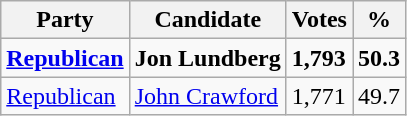<table class="wikitable">
<tr>
<th>Party</th>
<th>Candidate</th>
<th>Votes</th>
<th>%</th>
</tr>
<tr>
<td><strong><a href='#'>Republican</a></strong></td>
<td><strong>Jon Lundberg</strong></td>
<td><strong>1,793</strong></td>
<td><strong>50.3</strong></td>
</tr>
<tr>
<td><a href='#'>Republican</a></td>
<td><a href='#'>John Crawford</a></td>
<td>1,771</td>
<td>49.7</td>
</tr>
</table>
